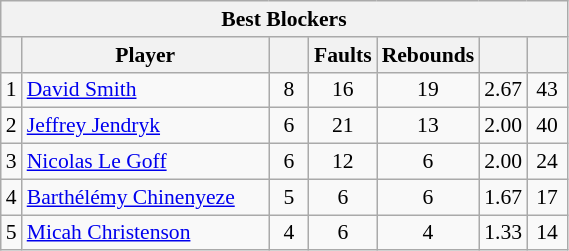<table class="wikitable sortable" style=font-size:90%>
<tr>
<th colspan=7>Best Blockers</th>
</tr>
<tr>
<th></th>
<th width=158>Player</th>
<th width=20></th>
<th width=20>Faults</th>
<th width=20>Rebounds</th>
<th width=20></th>
<th width=20></th>
</tr>
<tr>
<td>1</td>
<td> <a href='#'>David Smith</a></td>
<td align=center>8</td>
<td align=center>16</td>
<td align=center>19</td>
<td align=center>2.67</td>
<td align=center>43</td>
</tr>
<tr>
<td>2</td>
<td> <a href='#'>Jeffrey Jendryk</a></td>
<td align=center>6</td>
<td align=center>21</td>
<td align=center>13</td>
<td align=center>2.00</td>
<td align=center>40</td>
</tr>
<tr>
<td>3</td>
<td> <a href='#'>Nicolas Le Goff</a></td>
<td align=center>6</td>
<td align=center>12</td>
<td align=center>6</td>
<td align=center>2.00</td>
<td align=center>24</td>
</tr>
<tr>
<td>4</td>
<td> <a href='#'>Barthélémy Chinenyeze</a></td>
<td align=center>5</td>
<td align=center>6</td>
<td align=center>6</td>
<td align=center>1.67</td>
<td align=center>17</td>
</tr>
<tr>
<td>5</td>
<td> <a href='#'>Micah Christenson</a></td>
<td align=center>4</td>
<td align=center>6</td>
<td align=center>4</td>
<td align=center>1.33</td>
<td align=center>14</td>
</tr>
</table>
